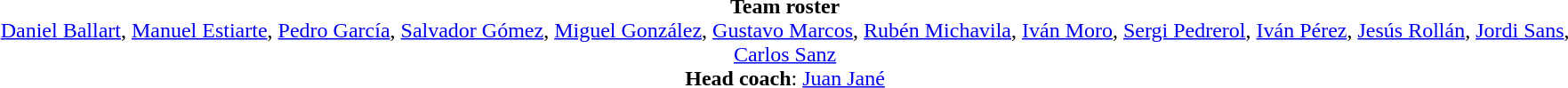<table width=95%>
<tr align=center>
<td></td>
<td><strong>Team roster</strong><br><a href='#'>Daniel Ballart</a>, <a href='#'>Manuel Estiarte</a>, <a href='#'>Pedro García</a>, <a href='#'>Salvador Gómez</a>, <a href='#'>Miguel González</a>, <a href='#'>Gustavo Marcos</a>, <a href='#'>Rubén Michavila</a>, <a href='#'>Iván Moro</a>, <a href='#'>Sergi Pedrerol</a>, <a href='#'>Iván Pérez</a>, <a href='#'>Jesús Rollán</a>, <a href='#'>Jordi Sans</a>, <a href='#'>Carlos Sanz</a><br> <strong>Head coach</strong>: <a href='#'>Juan Jané</a></td>
</tr>
</table>
